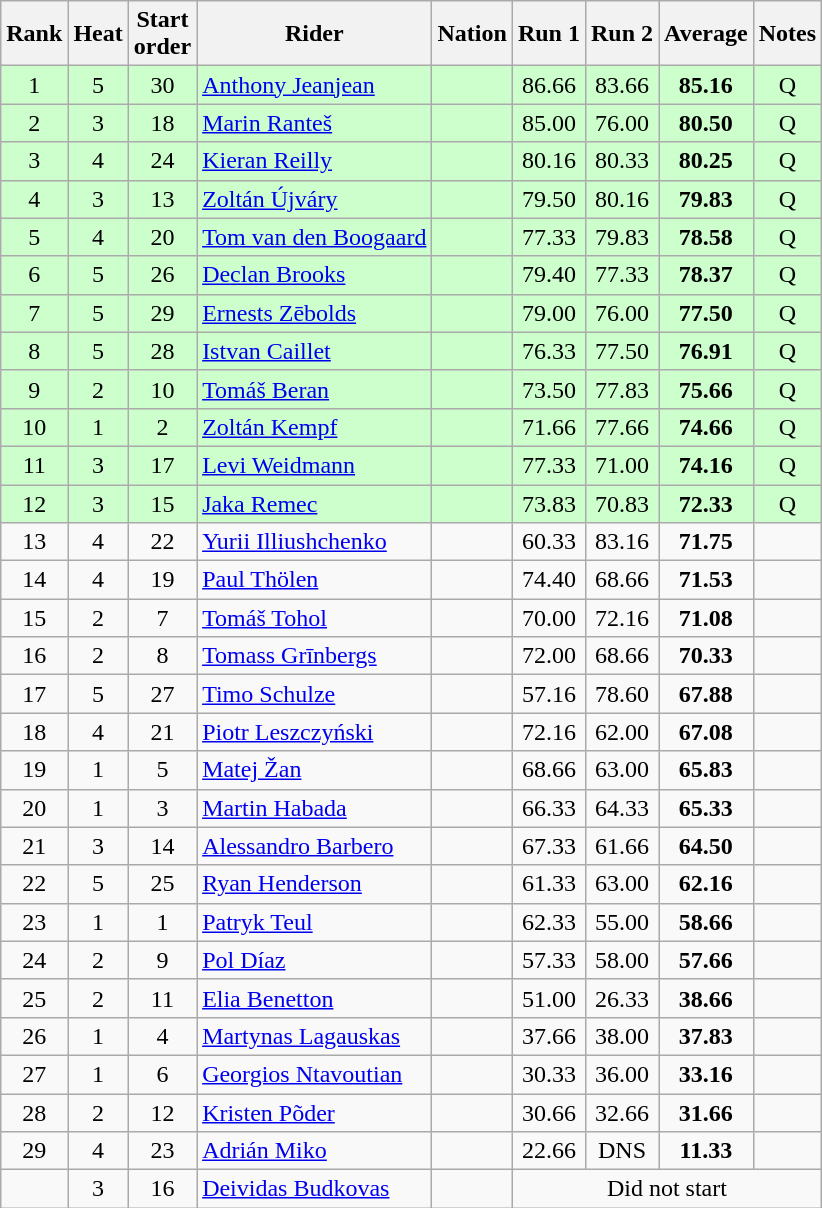<table class="wikitable sortable" style="text-align:center">
<tr>
<th>Rank</th>
<th>Heat</th>
<th>Start<br>order</th>
<th>Rider</th>
<th>Nation</th>
<th>Run 1</th>
<th>Run 2</th>
<th>Average</th>
<th>Notes</th>
</tr>
<tr bgcolor=ccffcc>
<td>1</td>
<td>5</td>
<td>30</td>
<td align=left><a href='#'>Anthony Jeanjean</a></td>
<td align=left></td>
<td>86.66</td>
<td>83.66</td>
<td><strong>85.16</strong></td>
<td>Q</td>
</tr>
<tr bgcolor=ccffcc>
<td>2</td>
<td>3</td>
<td>18</td>
<td align=left><a href='#'>Marin Ranteš</a></td>
<td align=left></td>
<td>85.00</td>
<td>76.00</td>
<td><strong>80.50</strong></td>
<td>Q</td>
</tr>
<tr bgcolor=ccffcc>
<td>3</td>
<td>4</td>
<td>24</td>
<td align=left><a href='#'>Kieran Reilly</a></td>
<td align=left></td>
<td>80.16</td>
<td>80.33</td>
<td><strong>80.25</strong></td>
<td>Q</td>
</tr>
<tr bgcolor=ccffcc>
<td>4</td>
<td>3</td>
<td>13</td>
<td align=left><a href='#'>Zoltán Újváry</a></td>
<td align=left></td>
<td>79.50</td>
<td>80.16</td>
<td><strong>79.83</strong></td>
<td>Q</td>
</tr>
<tr bgcolor=ccffcc>
<td>5</td>
<td>4</td>
<td>20</td>
<td align=left><a href='#'>Tom van den Boogaard</a></td>
<td align=left></td>
<td>77.33</td>
<td>79.83</td>
<td><strong>78.58</strong></td>
<td>Q</td>
</tr>
<tr bgcolor=ccffcc>
<td>6</td>
<td>5</td>
<td>26</td>
<td align=left><a href='#'>Declan Brooks</a></td>
<td align=left></td>
<td>79.40</td>
<td>77.33</td>
<td><strong>78.37</strong></td>
<td>Q</td>
</tr>
<tr bgcolor=ccffcc>
<td>7</td>
<td>5</td>
<td>29</td>
<td align=left><a href='#'>Ernests Zēbolds</a></td>
<td align=left></td>
<td>79.00</td>
<td>76.00</td>
<td><strong>77.50</strong></td>
<td>Q</td>
</tr>
<tr bgcolor=ccffcc>
<td>8</td>
<td>5</td>
<td>28</td>
<td align=left><a href='#'>Istvan Caillet</a></td>
<td align=left></td>
<td>76.33</td>
<td>77.50</td>
<td><strong>76.91</strong></td>
<td>Q</td>
</tr>
<tr bgcolor=ccffcc>
<td>9</td>
<td>2</td>
<td>10</td>
<td align=left><a href='#'>Tomáš Beran</a></td>
<td align=left></td>
<td>73.50</td>
<td>77.83</td>
<td><strong>75.66</strong></td>
<td>Q</td>
</tr>
<tr bgcolor=ccffcc>
<td>10</td>
<td>1</td>
<td>2</td>
<td align=left><a href='#'>Zoltán Kempf</a></td>
<td align=left></td>
<td>71.66</td>
<td>77.66</td>
<td><strong>74.66</strong></td>
<td>Q</td>
</tr>
<tr bgcolor=ccffcc>
<td>11</td>
<td>3</td>
<td>17</td>
<td align=left><a href='#'>Levi Weidmann</a></td>
<td align=left></td>
<td>77.33</td>
<td>71.00</td>
<td><strong>74.16</strong></td>
<td>Q</td>
</tr>
<tr bgcolor=ccffcc>
<td>12</td>
<td>3</td>
<td>15</td>
<td align=left><a href='#'>Jaka Remec</a></td>
<td align=left></td>
<td>73.83</td>
<td>70.83</td>
<td><strong>72.33</strong></td>
<td>Q</td>
</tr>
<tr>
<td>13</td>
<td>4</td>
<td>22</td>
<td align=left><a href='#'>Yurii Illiushchenko</a></td>
<td align=left></td>
<td>60.33</td>
<td>83.16</td>
<td><strong>71.75</strong></td>
<td></td>
</tr>
<tr>
<td>14</td>
<td>4</td>
<td>19</td>
<td align=left><a href='#'>Paul Thölen</a></td>
<td align=left></td>
<td>74.40</td>
<td>68.66</td>
<td><strong>71.53</strong></td>
<td></td>
</tr>
<tr>
<td>15</td>
<td>2</td>
<td>7</td>
<td align=left><a href='#'>Tomáš Tohol</a></td>
<td align=left></td>
<td>70.00</td>
<td>72.16</td>
<td><strong>71.08</strong></td>
<td></td>
</tr>
<tr>
<td>16</td>
<td>2</td>
<td>8</td>
<td align=left><a href='#'>Tomass Grīnbergs</a></td>
<td align=left></td>
<td>72.00</td>
<td>68.66</td>
<td><strong>70.33</strong></td>
<td></td>
</tr>
<tr>
<td>17</td>
<td>5</td>
<td>27</td>
<td align=left><a href='#'>Timo Schulze</a></td>
<td align=left></td>
<td>57.16</td>
<td>78.60</td>
<td><strong>67.88</strong></td>
<td></td>
</tr>
<tr>
<td>18</td>
<td>4</td>
<td>21</td>
<td align=left><a href='#'>Piotr Leszczyński</a></td>
<td align=left></td>
<td>72.16</td>
<td>62.00</td>
<td><strong>67.08</strong></td>
<td></td>
</tr>
<tr>
<td>19</td>
<td>1</td>
<td>5</td>
<td align=left><a href='#'>Matej Žan</a></td>
<td align=left></td>
<td>68.66</td>
<td>63.00</td>
<td><strong>65.83</strong></td>
<td></td>
</tr>
<tr>
<td>20</td>
<td>1</td>
<td>3</td>
<td align=left><a href='#'>Martin Habada</a></td>
<td align=left></td>
<td>66.33</td>
<td>64.33</td>
<td><strong>65.33</strong></td>
<td></td>
</tr>
<tr>
<td>21</td>
<td>3</td>
<td>14</td>
<td align=left><a href='#'>Alessandro Barbero</a></td>
<td align=left></td>
<td>67.33</td>
<td>61.66</td>
<td><strong>64.50</strong></td>
<td></td>
</tr>
<tr>
<td>22</td>
<td>5</td>
<td>25</td>
<td align=left><a href='#'>Ryan Henderson</a></td>
<td align=left></td>
<td>61.33</td>
<td>63.00</td>
<td><strong>62.16</strong></td>
<td></td>
</tr>
<tr>
<td>23</td>
<td>1</td>
<td>1</td>
<td align=left><a href='#'>Patryk Teul</a></td>
<td align=left></td>
<td>62.33</td>
<td>55.00</td>
<td><strong>58.66</strong></td>
<td></td>
</tr>
<tr>
<td>24</td>
<td>2</td>
<td>9</td>
<td align=left><a href='#'>Pol Díaz</a></td>
<td align=left></td>
<td>57.33</td>
<td>58.00</td>
<td><strong>57.66</strong></td>
<td></td>
</tr>
<tr>
<td>25</td>
<td>2</td>
<td>11</td>
<td align=left><a href='#'>Elia Benetton</a></td>
<td align=left></td>
<td>51.00</td>
<td>26.33</td>
<td><strong>38.66</strong></td>
<td></td>
</tr>
<tr>
<td>26</td>
<td>1</td>
<td>4</td>
<td align=left><a href='#'>Martynas Lagauskas</a></td>
<td align=left></td>
<td>37.66</td>
<td>38.00</td>
<td><strong>37.83</strong></td>
<td></td>
</tr>
<tr>
<td>27</td>
<td>1</td>
<td>6</td>
<td align=left><a href='#'>Georgios Ntavoutian</a></td>
<td align=left></td>
<td>30.33</td>
<td>36.00</td>
<td><strong>33.16</strong></td>
<td></td>
</tr>
<tr>
<td>28</td>
<td>2</td>
<td>12</td>
<td align=left><a href='#'>Kristen Põder</a></td>
<td align=left></td>
<td>30.66</td>
<td>32.66</td>
<td><strong>31.66</strong></td>
<td></td>
</tr>
<tr>
<td>29</td>
<td>4</td>
<td>23</td>
<td align=left><a href='#'>Adrián Miko</a></td>
<td align=left></td>
<td>22.66</td>
<td>DNS</td>
<td><strong>11.33</strong></td>
<td></td>
</tr>
<tr>
<td></td>
<td>3</td>
<td>16</td>
<td align=left><a href='#'>Deividas Budkovas</a></td>
<td align=left></td>
<td colspan=4>Did not start</td>
</tr>
</table>
